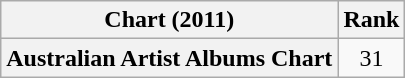<table class="wikitable sortable plainrowheaders" style="text-align:center">
<tr>
<th scope="col">Chart (2011)</th>
<th scope="col">Rank</th>
</tr>
<tr>
<th scope="row">Australian Artist Albums Chart</th>
<td>31</td>
</tr>
</table>
